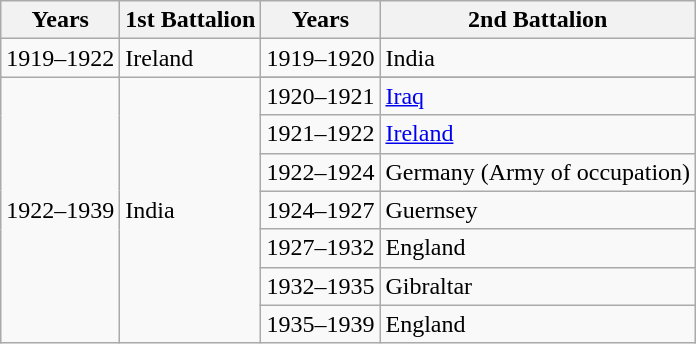<table class="wikitable">
<tr>
<th>Years</th>
<th>1st Battalion</th>
<th>Years</th>
<th>2nd Battalion</th>
</tr>
<tr>
<td>1919–1922</td>
<td>Ireland</td>
<td>1919–1920</td>
<td>India</td>
</tr>
<tr>
<td rowspan="8">1922–1939</td>
<td rowspan="8">India</td>
</tr>
<tr>
<td>1920–1921</td>
<td><a href='#'>Iraq</a></td>
</tr>
<tr>
<td>1921–1922</td>
<td><a href='#'>Ireland</a></td>
</tr>
<tr>
<td>1922–1924</td>
<td>Germany (Army of occupation)</td>
</tr>
<tr>
<td>1924–1927</td>
<td>Guernsey</td>
</tr>
<tr>
<td>1927–1932</td>
<td>England</td>
</tr>
<tr>
<td>1932–1935</td>
<td>Gibraltar</td>
</tr>
<tr>
<td>1935–1939</td>
<td>England</td>
</tr>
</table>
